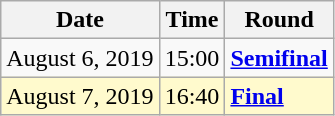<table class="wikitable">
<tr>
<th>Date</th>
<th>Time</th>
<th>Round</th>
</tr>
<tr>
<td>August 6, 2019</td>
<td>15:00</td>
<td><strong><a href='#'>Semifinal</a></strong></td>
</tr>
<tr style=background:lemonchiffon>
<td>August 7, 2019</td>
<td>16:40</td>
<td><strong><a href='#'>Final</a></strong></td>
</tr>
</table>
